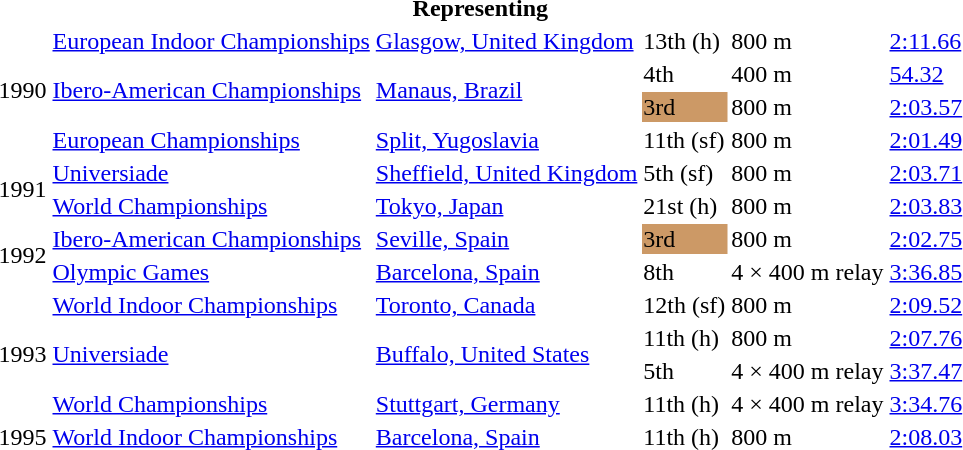<table>
<tr>
<th colspan="6">Representing </th>
</tr>
<tr>
<td rowspan=4>1990</td>
<td><a href='#'>European Indoor Championships</a></td>
<td><a href='#'>Glasgow, United Kingdom</a></td>
<td>13th (h)</td>
<td>800 m</td>
<td><a href='#'>2:11.66</a></td>
</tr>
<tr>
<td rowspan=2><a href='#'>Ibero-American Championships</a></td>
<td rowspan=2><a href='#'>Manaus, Brazil</a></td>
<td>4th</td>
<td>400 m</td>
<td><a href='#'>54.32</a></td>
</tr>
<tr>
<td bgcolor=cc9966>3rd</td>
<td>800 m</td>
<td><a href='#'>2:03.57</a></td>
</tr>
<tr>
<td><a href='#'>European Championships</a></td>
<td><a href='#'>Split, Yugoslavia</a></td>
<td>11th (sf)</td>
<td>800 m</td>
<td><a href='#'>2:01.49</a></td>
</tr>
<tr>
<td rowspan=2>1991</td>
<td><a href='#'>Universiade</a></td>
<td><a href='#'>Sheffield, United Kingdom</a></td>
<td>5th (sf)</td>
<td>800 m</td>
<td><a href='#'>2:03.71</a></td>
</tr>
<tr>
<td><a href='#'>World Championships</a></td>
<td><a href='#'>Tokyo, Japan</a></td>
<td>21st (h)</td>
<td>800 m</td>
<td><a href='#'>2:03.83</a></td>
</tr>
<tr>
<td rowspan=2>1992</td>
<td><a href='#'>Ibero-American Championships</a></td>
<td><a href='#'>Seville, Spain</a></td>
<td bgcolor=cc9966>3rd</td>
<td>800 m</td>
<td><a href='#'>2:02.75</a></td>
</tr>
<tr>
<td><a href='#'>Olympic Games</a></td>
<td><a href='#'>Barcelona, Spain</a></td>
<td>8th</td>
<td>4 × 400 m relay</td>
<td><a href='#'>3:36.85</a></td>
</tr>
<tr>
<td rowspan=4>1993</td>
<td><a href='#'>World Indoor Championships</a></td>
<td><a href='#'>Toronto, Canada</a></td>
<td>12th (sf)</td>
<td>800 m</td>
<td><a href='#'>2:09.52</a></td>
</tr>
<tr>
<td rowspan=2><a href='#'>Universiade</a></td>
<td rowspan=2><a href='#'>Buffalo, United States</a></td>
<td>11th (h)</td>
<td>800 m</td>
<td><a href='#'>2:07.76</a></td>
</tr>
<tr>
<td>5th</td>
<td>4 × 400 m relay</td>
<td><a href='#'>3:37.47</a></td>
</tr>
<tr>
<td><a href='#'>World Championships</a></td>
<td><a href='#'>Stuttgart, Germany</a></td>
<td>11th (h)</td>
<td>4 × 400 m relay</td>
<td><a href='#'>3:34.76</a></td>
</tr>
<tr>
<td>1995</td>
<td><a href='#'>World Indoor Championships</a></td>
<td><a href='#'>Barcelona, Spain</a></td>
<td>11th (h)</td>
<td>800 m</td>
<td><a href='#'>2:08.03</a></td>
</tr>
</table>
